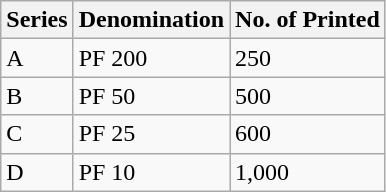<table class="wikitable">
<tr>
<th rowspan="1">Series</th>
<th rowspan="1">Denomination</th>
<th rowspan="1">No. of Printed</th>
</tr>
<tr>
<td>A</td>
<td>PF 200</td>
<td>250</td>
</tr>
<tr>
<td>B</td>
<td>PF 50</td>
<td>500</td>
</tr>
<tr>
<td>C</td>
<td>PF 25</td>
<td>600</td>
</tr>
<tr>
<td>D</td>
<td>PF 10</td>
<td>1,000</td>
</tr>
</table>
